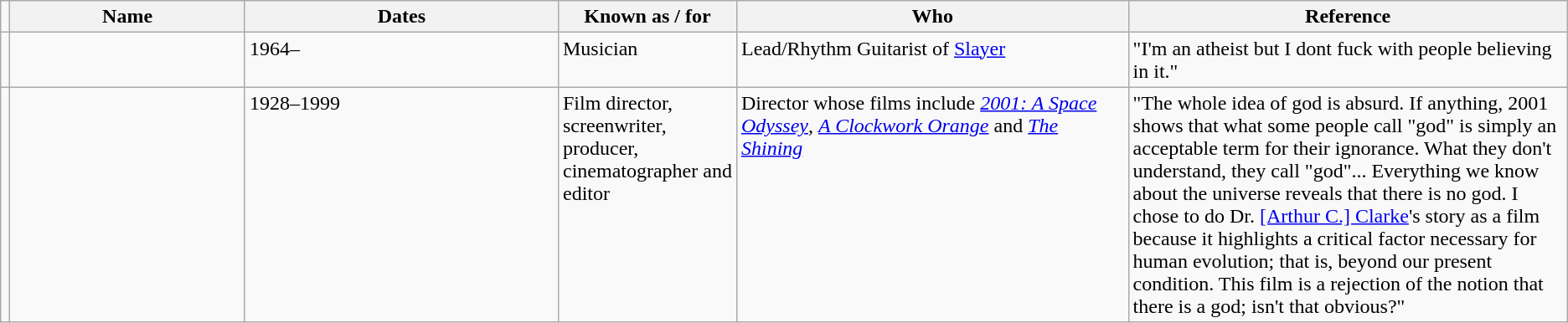<table class="wikitable sortable">
<tr style="vertical-align:top; text-align:left;">
<td></td>
<th style="width:15%;">Name</th>
<th class="unsortable"! style="width:20%;">Dates</th>
<th>Known as / for</th>
<th style="width:25%;">Who</th>
<th class="unsortable">Reference</th>
</tr>
<tr valign="top">
<td></td>
<td></td>
<td>1964–</td>
<td>Musician</td>
<td>Lead/Rhythm Guitarist of <a href='#'>Slayer</a></td>
<td>"I'm an atheist but I dont fuck with people believing in it."</td>
</tr>
<tr valign="top">
<td></td>
<td></td>
<td>1928–1999</td>
<td>Film director, screenwriter, producer, cinematographer and editor</td>
<td>Director whose films include <em><a href='#'>2001: A Space Odyssey</a></em>, <em><a href='#'>A Clockwork Orange</a></em> and <em><a href='#'>The Shining</a></em></td>
<td>"The whole idea of god is absurd. If anything, 2001 shows that what some people call "god" is simply an acceptable term for their ignorance. What they don't understand, they call "god"... Everything we know about the universe reveals that there is no god. I chose to do Dr. <a href='#'>[Arthur C.] Clarke</a>'s story as a film because it highlights a critical factor necessary for human evolution; that is, beyond our present condition. This film is a rejection of the notion that there is a god; isn't that obvious?"</td>
</tr>
</table>
